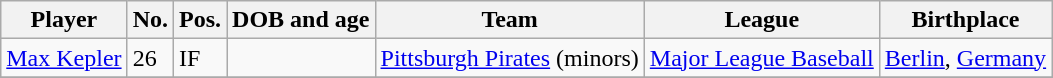<table class="wikitable sortable">
<tr>
<th>Player</th>
<th>No.</th>
<th>Pos.</th>
<th>DOB and age</th>
<th>Team</th>
<th>League</th>
<th>Birthplace</th>
</tr>
<tr>
<td><a href='#'>Max Kepler</a></td>
<td>26</td>
<td>IF</td>
<td></td>
<td> <a href='#'>Pittsburgh Pirates</a> (minors)</td>
<td><a href='#'>Major League Baseball</a></td>
<td><a href='#'>Berlin</a>, <a href='#'>Germany</a></td>
</tr>
<tr>
</tr>
</table>
